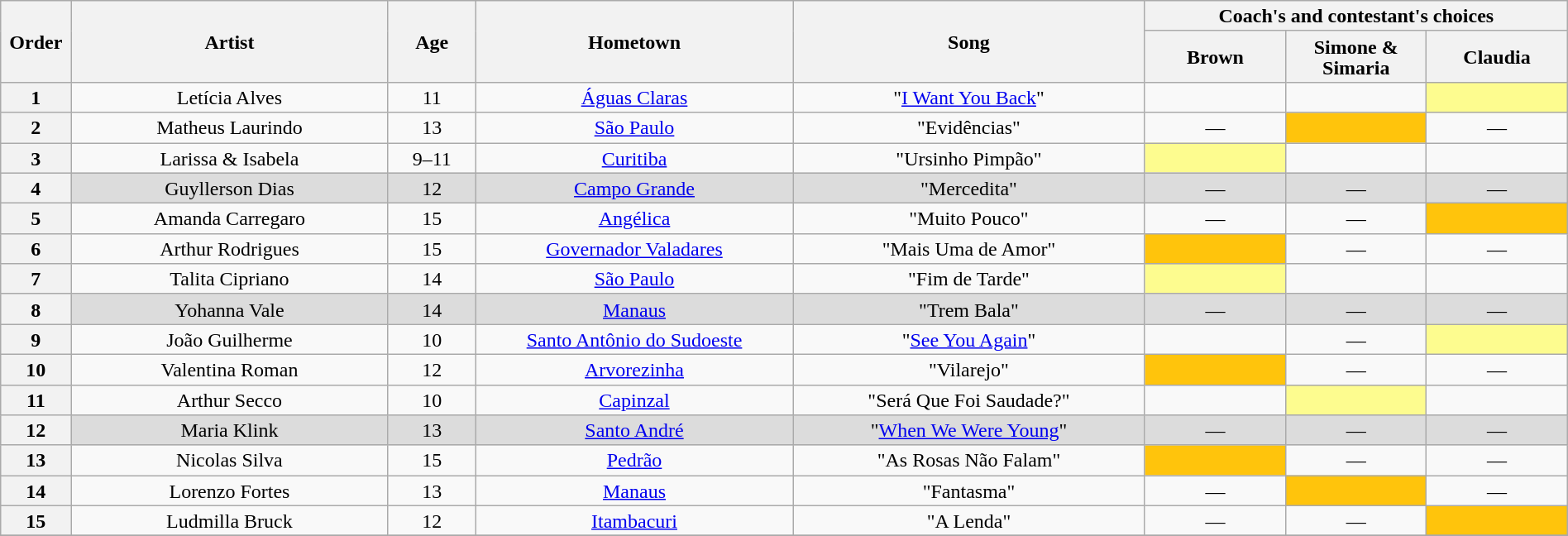<table class="wikitable" style="text-align:center; line-height:17px; width:100%;">
<tr>
<th scope="col" rowspan=2 width="04%">Order</th>
<th scope="col" rowspan=2 width="18%">Artist</th>
<th scope="col" rowspan=2 width="05%">Age</th>
<th scope="col" rowspan=2 width="18%">Hometown</th>
<th scope="col" rowspan=2 width="20%">Song</th>
<th scope="col" colspan=3 width="24%">Coach's and contestant's choices</th>
</tr>
<tr>
<th width="08%">Brown</th>
<th width="08%">Simone & Simaria</th>
<th width="08%">Claudia</th>
</tr>
<tr>
<th>1</th>
<td>Letícia Alves</td>
<td>11</td>
<td><a href='#'>Águas Claras</a></td>
<td>"<a href='#'>I Want You Back</a>"</td>
<td><strong></strong></td>
<td><strong></strong></td>
<td bgcolor=FDFC8F><strong></strong></td>
</tr>
<tr>
<th>2</th>
<td>Matheus Laurindo</td>
<td>13</td>
<td><a href='#'>São Paulo</a></td>
<td>"Evidências"</td>
<td>—</td>
<td bgcolor=FFC40C><strong></strong></td>
<td>—</td>
</tr>
<tr>
<th>3</th>
<td>Larissa & Isabela</td>
<td>9–11</td>
<td><a href='#'>Curitiba</a></td>
<td>"Ursinho Pimpão"</td>
<td bgcolor=FDFC8F><strong></strong></td>
<td><strong></strong></td>
<td><strong></strong></td>
</tr>
<tr bgcolor=DCDCDC>
<th>4</th>
<td>Guyllerson Dias</td>
<td>12</td>
<td><a href='#'>Campo Grande</a></td>
<td>"Mercedita"</td>
<td>—</td>
<td>—</td>
<td>—</td>
</tr>
<tr>
<th>5</th>
<td>Amanda Carregaro</td>
<td>15</td>
<td><a href='#'>Angélica</a></td>
<td>"Muito Pouco"</td>
<td>—</td>
<td>—</td>
<td bgcolor=FFC40C><strong></strong></td>
</tr>
<tr>
<th>6</th>
<td>Arthur Rodrigues</td>
<td>15</td>
<td><a href='#'>Governador Valadares</a></td>
<td>"Mais Uma de Amor"</td>
<td bgcolor=FFC40C><strong></strong></td>
<td>—</td>
<td>—</td>
</tr>
<tr>
<th>7</th>
<td>Talita Cipriano</td>
<td>14</td>
<td><a href='#'>São Paulo</a></td>
<td>"Fim de Tarde"</td>
<td bgcolor=FDFC8F><strong></strong></td>
<td><strong></strong></td>
<td><strong></strong></td>
</tr>
<tr bgcolor=DCDCDC>
<th>8</th>
<td>Yohanna Vale</td>
<td>14</td>
<td><a href='#'>Manaus</a></td>
<td>"Trem Bala"</td>
<td>—</td>
<td>—</td>
<td>—</td>
</tr>
<tr>
<th>9</th>
<td>João Guilherme</td>
<td>10</td>
<td><a href='#'>Santo Antônio do Sudoeste</a></td>
<td>"<a href='#'>See You Again</a>"</td>
<td></td>
<td>—</td>
<td bgcolor=FDFC8F><strong></strong></td>
</tr>
<tr>
<th>10</th>
<td>Valentina Roman</td>
<td>12</td>
<td><a href='#'>Arvorezinha</a></td>
<td>"Vilarejo"</td>
<td bgcolor=FFC40C><strong></strong></td>
<td>—</td>
<td>—</td>
</tr>
<tr>
<th>11</th>
<td>Arthur Secco</td>
<td>10</td>
<td><a href='#'>Capinzal</a></td>
<td>"Será Que Foi Saudade?"</td>
<td></td>
<td bgcolor=FDFC8F><strong></strong></td>
<td><strong></strong></td>
</tr>
<tr bgcolor=DCDCDC>
<th>12</th>
<td>Maria Klink</td>
<td>13</td>
<td><a href='#'>Santo André</a></td>
<td>"<a href='#'>When We Were Young</a>"</td>
<td>—</td>
<td>—</td>
<td>—</td>
</tr>
<tr>
<th>13</th>
<td>Nicolas Silva</td>
<td>15</td>
<td><a href='#'>Pedrão</a></td>
<td>"As Rosas Não Falam"</td>
<td bgcolor=FFC40C><strong></strong></td>
<td>—</td>
<td>—</td>
</tr>
<tr>
<th>14</th>
<td>Lorenzo Fortes</td>
<td>13</td>
<td><a href='#'>Manaus</a></td>
<td>"Fantasma"</td>
<td>—</td>
<td bgcolor=FFC40C><strong></strong></td>
<td>—</td>
</tr>
<tr>
<th>15</th>
<td>Ludmilla Bruck</td>
<td>12</td>
<td><a href='#'>Itambacuri</a></td>
<td>"A Lenda"</td>
<td>—</td>
<td>—</td>
<td bgcolor=FFC40C><strong></strong></td>
</tr>
<tr>
</tr>
</table>
